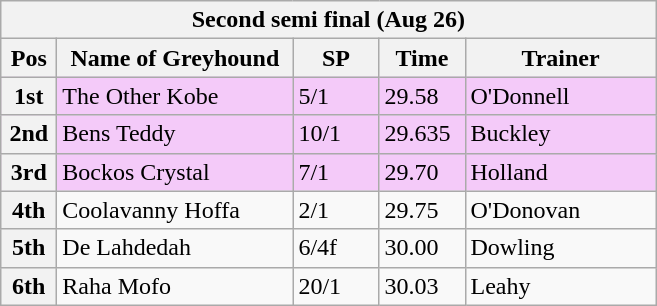<table class="wikitable">
<tr>
<th colspan="6">Second semi final (Aug 26)</th>
</tr>
<tr>
<th width=30>Pos</th>
<th width=150>Name of Greyhound</th>
<th width=50>SP</th>
<th width=50>Time</th>
<th width=120>Trainer</th>
</tr>
<tr style="background: #f4caf9;">
<th>1st</th>
<td>The Other Kobe</td>
<td>5/1</td>
<td>29.58</td>
<td>O'Donnell</td>
</tr>
<tr style="background: #f4caf9;">
<th>2nd</th>
<td>Bens Teddy</td>
<td>10/1</td>
<td>29.635</td>
<td>Buckley</td>
</tr>
<tr style="background: #f4caf9;">
<th>3rd</th>
<td>Bockos Crystal</td>
<td>7/1</td>
<td>29.70</td>
<td>Holland</td>
</tr>
<tr>
<th>4th</th>
<td>Coolavanny Hoffa</td>
<td>2/1</td>
<td>29.75</td>
<td>O'Donovan</td>
</tr>
<tr>
<th>5th</th>
<td>De Lahdedah</td>
<td>6/4f</td>
<td>30.00</td>
<td>Dowling</td>
</tr>
<tr>
<th>6th</th>
<td>Raha Mofo</td>
<td>20/1</td>
<td>30.03</td>
<td>Leahy</td>
</tr>
</table>
